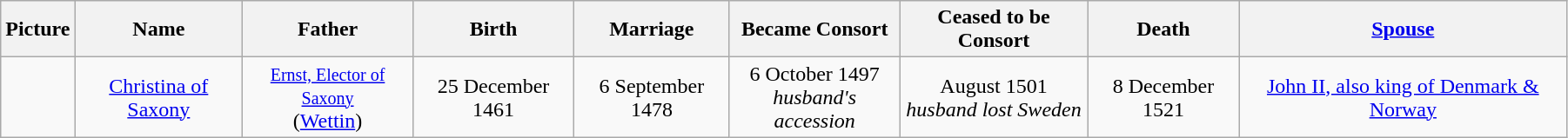<table style="width:95%;" class="wikitable">
<tr>
<th>Picture</th>
<th>Name</th>
<th>Father</th>
<th>Birth</th>
<th>Marriage</th>
<th>Became Consort</th>
<th>Ceased to be Consort</th>
<th>Death</th>
<th><a href='#'>Spouse</a></th>
</tr>
<tr>
<td align=center></td>
<td align=center><a href='#'>Christina of Saxony</a><br></td>
<td align=center><small><a href='#'>Ernst, Elector of Saxony</a></small> <br>(<a href='#'>Wettin</a>)</td>
<td align=center>25 December 1461</td>
<td align=center>6 September 1478</td>
<td align=center>6 October 1497 <br><em>husband's accession</em></td>
<td align=center>August 1501 <br><em>husband lost Sweden</em></td>
<td style="text-align:center;">8 December 1521</td>
<td style="text-align:center;"><a href='#'>John II, also king of Denmark & Norway</a></td>
</tr>
</table>
